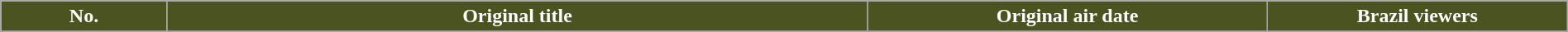<table class="wikitable plainrowheaders" style="width: 100%; margin-right: 0;">
<tr style="color:white;">
<th style="background:#4B5320;" width="5%">No.</th>
<th style="background:#4B5320;" width="21%">Original title</th>
<th style="background:#4B5320;" width="12%">Original air date</th>
<th style="background:#4B5320;" width="9%">Brazil viewers</th>
</tr>
<tr>
</tr>
</table>
